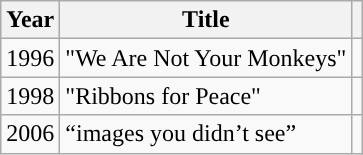<table class="wikitable">
<tr>
<th>Year</th>
<th>Title</th>
<th scope="col" class="unsortable"></th>
</tr>
<tr>
<td>1996</td>
<td>"We Are Not Your Monkeys"</td>
<td style="text-align: center;"></td>
</tr>
<tr>
<td>1998</td>
<td>"Ribbons for Peace"</td>
<td style="text-align: center"></td>
</tr>
<tr>
<td>2006</td>
<td>“images you didn’t see”</td>
<td style="text-align: center"></td>
</tr>
</table>
